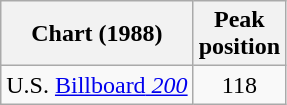<table class="wikitable">
<tr>
<th>Chart (1988)</th>
<th>Peak<br>position</th>
</tr>
<tr>
<td>U.S. <em><a href='#'></em>Billboard<em> 200</a></em></td>
<td align="center">118</td>
</tr>
</table>
